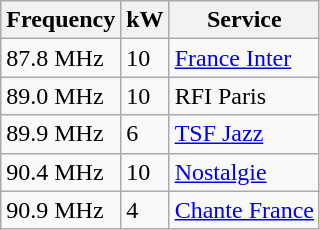<table class="wikitable sortable">
<tr>
<th>Frequency</th>
<th>kW</th>
<th>Service</th>
</tr>
<tr>
<td>87.8 MHz</td>
<td>10</td>
<td><a href='#'>France Inter</a></td>
</tr>
<tr>
<td>89.0 MHz</td>
<td>10</td>
<td>RFI Paris</td>
</tr>
<tr>
<td>89.9 MHz</td>
<td>6</td>
<td><a href='#'>TSF Jazz</a></td>
</tr>
<tr>
<td>90.4 MHz</td>
<td>10</td>
<td><a href='#'>Nostalgie</a></td>
</tr>
<tr>
<td>90.9 MHz</td>
<td>4</td>
<td><a href='#'>Chante France</a></td>
</tr>
</table>
